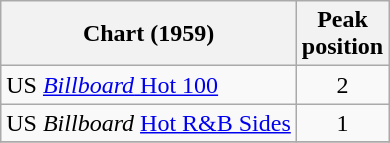<table class="wikitable sortable">
<tr>
<th>Chart (1959)</th>
<th>Peak<br>position</th>
</tr>
<tr>
<td>US <a href='#'><em>Billboard</em> Hot 100</a></td>
<td style="text-align:center;">2</td>
</tr>
<tr>
<td>US <em>Billboard</em> <a href='#'>Hot R&B Sides</a></td>
<td style="text-align:center;">1</td>
</tr>
<tr>
</tr>
</table>
